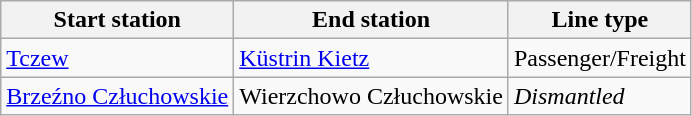<table class="wikitable">
<tr>
<th>Start station</th>
<th>End station</th>
<th>Line type</th>
</tr>
<tr>
<td><a href='#'>Tczew</a></td>
<td><a href='#'>Küstrin Kietz</a></td>
<td>Passenger/Freight</td>
</tr>
<tr>
<td><a href='#'>Brzeźno Człuchowskie</a></td>
<td>Wierzchowo Człuchowskie</td>
<td><em>Dismantled</em></td>
</tr>
</table>
